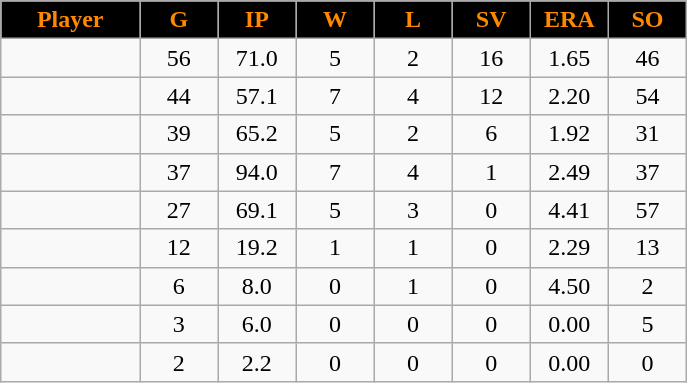<table class="wikitable sortable">
<tr>
<th style="background:black;color:#FF8800;" width="16%">Player</th>
<th style="background:black;color:#FF8800;" width="9%">G</th>
<th style="background:black;color:#FF8800;" width="9%">IP</th>
<th style="background:black;color:#FF8800;" width="9%">W</th>
<th style="background:black;color:#FF8800;" width="9%">L</th>
<th style="background:black;color:#FF8800;" width="9%">SV</th>
<th style="background:black;color:#FF8800;" width="9%">ERA</th>
<th style="background:black;color:#FF8800;" width="9%">SO</th>
</tr>
<tr align="center">
<td></td>
<td>56</td>
<td>71.0</td>
<td>5</td>
<td>2</td>
<td>16</td>
<td>1.65</td>
<td>46</td>
</tr>
<tr align="center">
<td></td>
<td>44</td>
<td>57.1</td>
<td>7</td>
<td>4</td>
<td>12</td>
<td>2.20</td>
<td>54</td>
</tr>
<tr align="center">
<td></td>
<td>39</td>
<td>65.2</td>
<td>5</td>
<td>2</td>
<td>6</td>
<td>1.92</td>
<td>31</td>
</tr>
<tr align="center">
<td></td>
<td>37</td>
<td>94.0</td>
<td>7</td>
<td>4</td>
<td>1</td>
<td>2.49</td>
<td>37</td>
</tr>
<tr align="center">
<td></td>
<td>27</td>
<td>69.1</td>
<td>5</td>
<td>3</td>
<td>0</td>
<td>4.41</td>
<td>57</td>
</tr>
<tr align="center">
<td></td>
<td>12</td>
<td>19.2</td>
<td>1</td>
<td>1</td>
<td>0</td>
<td>2.29</td>
<td>13</td>
</tr>
<tr align="center">
<td></td>
<td>6</td>
<td>8.0</td>
<td>0</td>
<td>1</td>
<td>0</td>
<td>4.50</td>
<td>2</td>
</tr>
<tr align="center">
<td></td>
<td>3</td>
<td>6.0</td>
<td>0</td>
<td>0</td>
<td>0</td>
<td>0.00</td>
<td>5</td>
</tr>
<tr align="center">
<td></td>
<td>2</td>
<td>2.2</td>
<td>0</td>
<td>0</td>
<td>0</td>
<td>0.00</td>
<td>0</td>
</tr>
</table>
